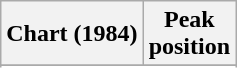<table class="wikitable sortable plainrowheaders">
<tr>
<th scope="col">Chart (1984)</th>
<th scope="col">Peak<br>position</th>
</tr>
<tr>
</tr>
<tr>
</tr>
<tr>
</tr>
<tr>
</tr>
<tr>
</tr>
</table>
